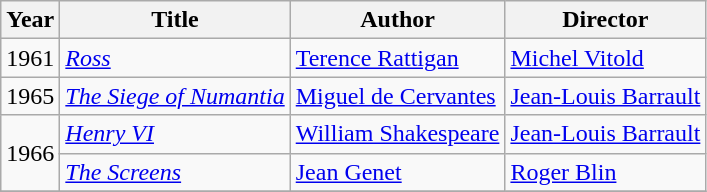<table class="wikitable">
<tr>
<th>Year</th>
<th>Title</th>
<th>Author</th>
<th>Director</th>
</tr>
<tr>
<td>1961</td>
<td><em><a href='#'>Ross</a></em></td>
<td><a href='#'>Terence Rattigan</a></td>
<td><a href='#'>Michel Vitold</a></td>
</tr>
<tr>
<td>1965</td>
<td><em><a href='#'>The Siege of Numantia</a></em></td>
<td><a href='#'>Miguel de Cervantes</a></td>
<td><a href='#'>Jean-Louis Barrault</a></td>
</tr>
<tr>
<td rowspan=2>1966</td>
<td><em><a href='#'>Henry VI</a></em></td>
<td><a href='#'>William Shakespeare</a></td>
<td><a href='#'>Jean-Louis Barrault</a></td>
</tr>
<tr>
<td><em><a href='#'>The Screens</a></em></td>
<td><a href='#'>Jean Genet</a></td>
<td><a href='#'>Roger Blin</a></td>
</tr>
<tr>
</tr>
</table>
